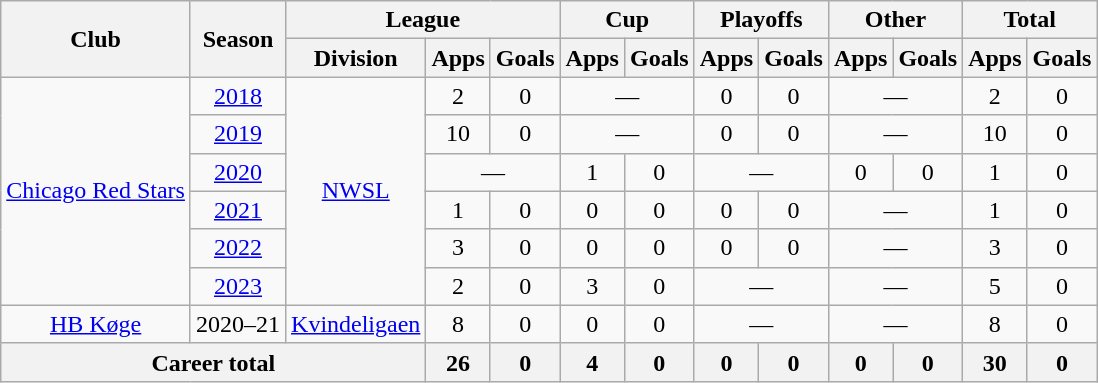<table class="wikitable" style="text-align: center;">
<tr>
<th rowspan="2">Club</th>
<th rowspan="2">Season</th>
<th colspan="3">League</th>
<th colspan="2">Cup</th>
<th colspan="2">Playoffs</th>
<th colspan="2">Other</th>
<th colspan="2">Total</th>
</tr>
<tr>
<th>Division</th>
<th>Apps</th>
<th>Goals</th>
<th>Apps</th>
<th>Goals</th>
<th>Apps</th>
<th>Goals</th>
<th>Apps</th>
<th>Goals</th>
<th>Apps</th>
<th>Goals</th>
</tr>
<tr>
<td rowspan="6"><a href='#'>Chicago Red Stars</a></td>
<td><a href='#'>2018</a></td>
<td rowspan="6"><a href='#'>NWSL</a></td>
<td>2</td>
<td>0</td>
<td colspan="2">—</td>
<td>0</td>
<td>0</td>
<td colspan="2">—</td>
<td>2</td>
<td>0</td>
</tr>
<tr>
<td><a href='#'>2019</a></td>
<td>10</td>
<td>0</td>
<td colspan="2">—</td>
<td>0</td>
<td>0</td>
<td colspan="2">—</td>
<td>10</td>
<td>0</td>
</tr>
<tr>
<td><a href='#'>2020</a></td>
<td colspan="2">—</td>
<td>1</td>
<td>0</td>
<td colspan="2">—</td>
<td>0</td>
<td>0</td>
<td>1</td>
<td>0</td>
</tr>
<tr>
<td><a href='#'>2021</a></td>
<td>1</td>
<td>0</td>
<td>0</td>
<td>0</td>
<td>0</td>
<td>0</td>
<td colspan="2">—</td>
<td>1</td>
<td>0</td>
</tr>
<tr>
<td><a href='#'>2022</a></td>
<td>3</td>
<td>0</td>
<td>0</td>
<td>0</td>
<td>0</td>
<td>0</td>
<td colspan="2">—</td>
<td>3</td>
<td>0</td>
</tr>
<tr>
<td><a href='#'>2023</a></td>
<td>2</td>
<td>0</td>
<td>3</td>
<td>0</td>
<td colspan="2">—</td>
<td colspan="2">—</td>
<td>5</td>
<td>0</td>
</tr>
<tr>
<td><a href='#'>HB Køge</a></td>
<td>2020–21</td>
<td><a href='#'>Kvindeligaen</a></td>
<td>8</td>
<td>0</td>
<td>0</td>
<td>0</td>
<td colspan="2">—</td>
<td colspan="2">—</td>
<td>8</td>
<td>0</td>
</tr>
<tr>
<th colspan="3">Career total</th>
<th>26</th>
<th>0</th>
<th>4</th>
<th>0</th>
<th>0</th>
<th>0</th>
<th>0</th>
<th>0</th>
<th>30</th>
<th>0</th>
</tr>
</table>
